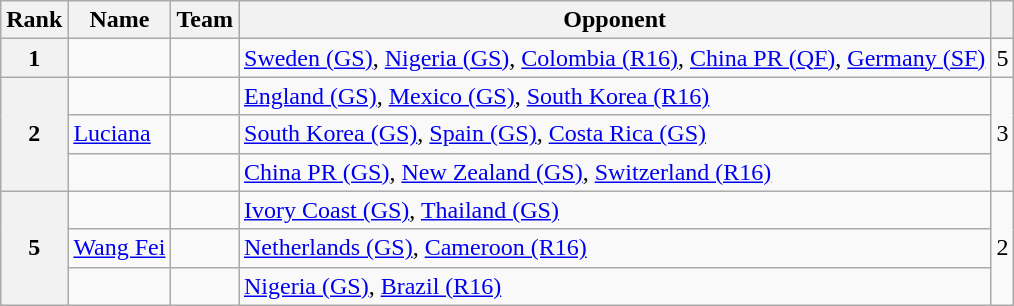<table class="wikitable sortable">
<tr>
<th>Rank</th>
<th>Name</th>
<th>Team</th>
<th class="unsortable">Opponent</th>
<th></th>
</tr>
<tr>
<th>1</th>
<td></td>
<td></td>
<td><a href='#'>Sweden (GS)</a>, <a href='#'>Nigeria (GS)</a>, <a href='#'>Colombia (R16)</a>, <a href='#'>China PR (QF)</a>, <a href='#'>Germany (SF)</a></td>
<td align=center>5</td>
</tr>
<tr>
<th rowspan=3>2</th>
<td></td>
<td></td>
<td><a href='#'>England (GS)</a>, <a href='#'>Mexico (GS)</a>, <a href='#'>South Korea (R16)</a></td>
<td rowspan=3; align=center>3</td>
</tr>
<tr>
<td><a href='#'>Luciana</a></td>
<td></td>
<td><a href='#'>South Korea (GS)</a>, <a href='#'>Spain (GS)</a>, <a href='#'>Costa Rica (GS)</a></td>
</tr>
<tr>
<td></td>
<td></td>
<td><a href='#'>China PR (GS)</a>, <a href='#'>New Zealand (GS)</a>, <a href='#'>Switzerland (R16)</a></td>
</tr>
<tr>
<th rowspan=3>5</th>
<td></td>
<td></td>
<td><a href='#'>Ivory Coast (GS)</a>, <a href='#'>Thailand (GS)</a></td>
<td rowspan=3; align="center">2</td>
</tr>
<tr>
<td><a href='#'>Wang Fei</a></td>
<td></td>
<td><a href='#'>Netherlands (GS)</a>, <a href='#'>Cameroon (R16)</a></td>
</tr>
<tr>
<td></td>
<td></td>
<td><a href='#'>Nigeria (GS)</a>, <a href='#'>Brazil (R16)</a></td>
</tr>
</table>
